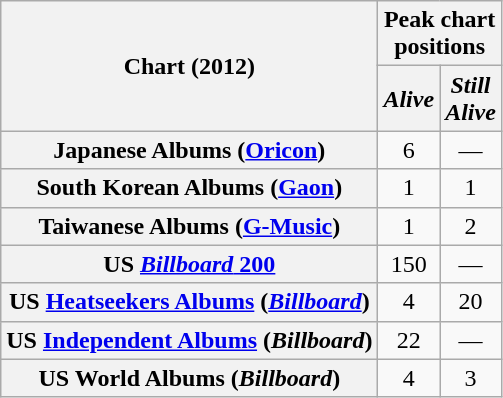<table class="wikitable sortable plainrowheaders" style="text-align:center">
<tr>
<th scope="col" rowspan="2">Chart (2012)</th>
<th scope="col" colspan="2">Peak chart<br>positions</th>
</tr>
<tr>
<th><em>Alive</em></th>
<th><em>Still<br>Alive</em></th>
</tr>
<tr>
<th scope="row">Japanese Albums (<a href='#'>Oricon</a>)</th>
<td>6</td>
<td>—</td>
</tr>
<tr>
<th scope="row">South Korean Albums (<a href='#'>Gaon</a>)</th>
<td>1</td>
<td>1</td>
</tr>
<tr>
<th scope="row">Taiwanese Albums (<a href='#'>G-Music</a>)</th>
<td>1</td>
<td>2</td>
</tr>
<tr>
<th scope="row">US <a href='#'><em>Billboard</em> 200</a></th>
<td>150</td>
<td>—</td>
</tr>
<tr>
<th scope="row">US <a href='#'>Heatseekers Albums</a> (<em><a href='#'>Billboard</a></em>)</th>
<td>4</td>
<td>20</td>
</tr>
<tr>
<th scope="row">US <a href='#'>Independent Albums</a> (<em>Billboard</em>)</th>
<td>22</td>
<td>—</td>
</tr>
<tr>
<th scope="row">US World Albums (<em>Billboard</em>)</th>
<td>4</td>
<td>3</td>
</tr>
</table>
